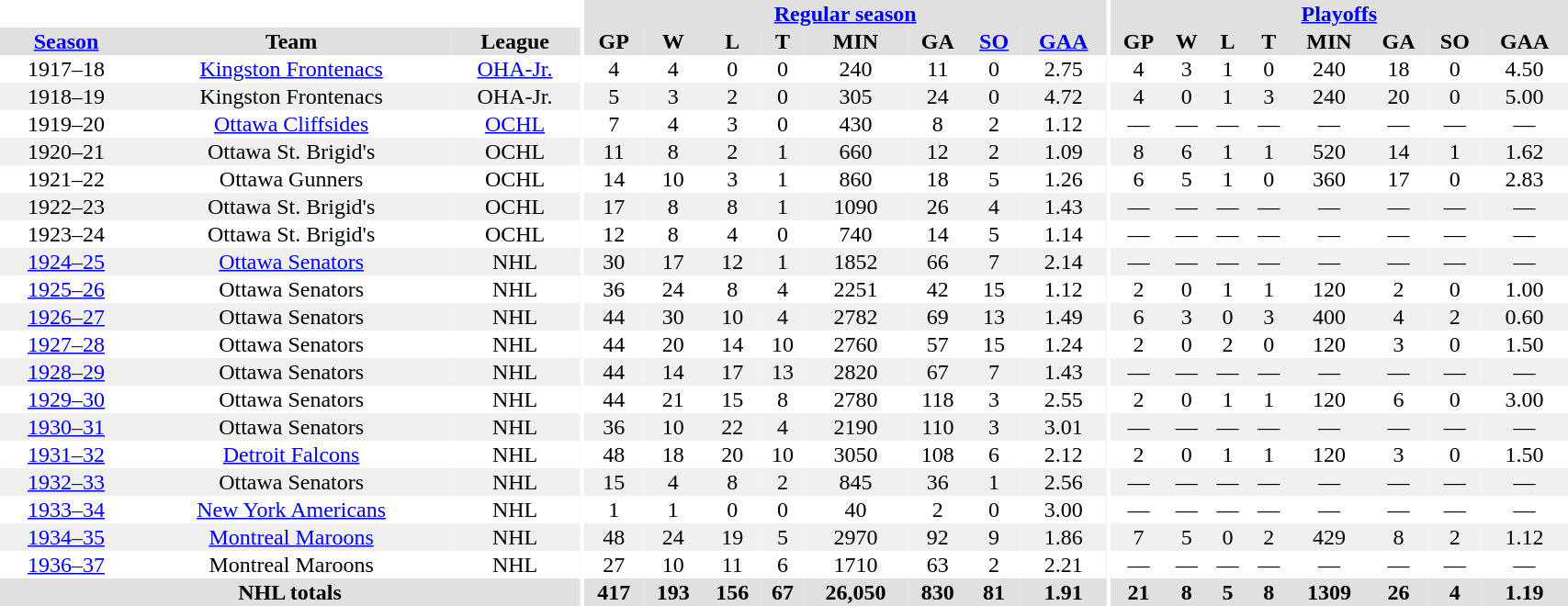<table border="0" cellpadding="1" cellspacing="0" style="width:90%; text-align:center;">
<tr bgcolor="#e0e0e0">
<th colspan="3" bgcolor="#ffffff"></th>
<th rowspan="99" bgcolor="#ffffff"></th>
<th colspan="8" bgcolor="#e0e0e0"><a href='#'>Regular season</a></th>
<th rowspan="99" bgcolor="#ffffff"></th>
<th colspan="8" bgcolor="#e0e0e0"><a href='#'>Playoffs</a></th>
</tr>
<tr bgcolor="#e0e0e0">
<th><a href='#'>Season</a></th>
<th>Team</th>
<th>League</th>
<th>GP</th>
<th>W</th>
<th>L</th>
<th>T</th>
<th>MIN</th>
<th>GA</th>
<th><a href='#'>SO</a></th>
<th><a href='#'>GAA</a></th>
<th>GP</th>
<th>W</th>
<th>L</th>
<th>T</th>
<th>MIN</th>
<th>GA</th>
<th>SO</th>
<th>GAA</th>
</tr>
<tr>
<td>1917–18</td>
<td><a href='#'>Kingston Frontenacs</a></td>
<td><a href='#'>OHA-Jr.</a></td>
<td>4</td>
<td>4</td>
<td>0</td>
<td>0</td>
<td>240</td>
<td>11</td>
<td>0</td>
<td>2.75</td>
<td>4</td>
<td>3</td>
<td>1</td>
<td>0</td>
<td>240</td>
<td>18</td>
<td>0</td>
<td>4.50</td>
</tr>
<tr bgcolor="#f0f0f0">
<td>1918–19</td>
<td>Kingston Frontenacs</td>
<td>OHA-Jr.</td>
<td>5</td>
<td>3</td>
<td>2</td>
<td>0</td>
<td>305</td>
<td>24</td>
<td>0</td>
<td>4.72</td>
<td>4</td>
<td>0</td>
<td>1</td>
<td>3</td>
<td>240</td>
<td>20</td>
<td>0</td>
<td>5.00</td>
</tr>
<tr>
<td>1919–20</td>
<td><a href='#'>Ottawa Cliffsides</a></td>
<td><a href='#'>OCHL</a></td>
<td>7</td>
<td>4</td>
<td>3</td>
<td>0</td>
<td>430</td>
<td>8</td>
<td>2</td>
<td>1.12</td>
<td>—</td>
<td>—</td>
<td>—</td>
<td>—</td>
<td>—</td>
<td>—</td>
<td>—</td>
<td>—</td>
</tr>
<tr bgcolor="#f0f0f0">
<td>1920–21</td>
<td>Ottawa St. Brigid's</td>
<td>OCHL</td>
<td>11</td>
<td>8</td>
<td>2</td>
<td>1</td>
<td>660</td>
<td>12</td>
<td>2</td>
<td>1.09</td>
<td>8</td>
<td>6</td>
<td>1</td>
<td>1</td>
<td>520</td>
<td>14</td>
<td>1</td>
<td>1.62</td>
</tr>
<tr>
<td>1921–22</td>
<td>Ottawa Gunners</td>
<td>OCHL</td>
<td>14</td>
<td>10</td>
<td>3</td>
<td>1</td>
<td>860</td>
<td>18</td>
<td>5</td>
<td>1.26</td>
<td>6</td>
<td>5</td>
<td>1</td>
<td>0</td>
<td>360</td>
<td>17</td>
<td>0</td>
<td>2.83</td>
</tr>
<tr bgcolor="#f0f0f0">
<td>1922–23</td>
<td>Ottawa St. Brigid's</td>
<td>OCHL</td>
<td>17</td>
<td>8</td>
<td>8</td>
<td>1</td>
<td>1090</td>
<td>26</td>
<td>4</td>
<td>1.43</td>
<td>—</td>
<td>—</td>
<td>—</td>
<td>—</td>
<td>—</td>
<td>—</td>
<td>—</td>
<td>—</td>
</tr>
<tr>
<td>1923–24</td>
<td>Ottawa St. Brigid's</td>
<td>OCHL</td>
<td>12</td>
<td>8</td>
<td>4</td>
<td>0</td>
<td>740</td>
<td>14</td>
<td>5</td>
<td>1.14</td>
<td>—</td>
<td>—</td>
<td>—</td>
<td>—</td>
<td>—</td>
<td>—</td>
<td>—</td>
<td>—</td>
</tr>
<tr bgcolor="#f0f0f0">
<td><a href='#'>1924–25</a></td>
<td><a href='#'>Ottawa Senators</a></td>
<td>NHL</td>
<td>30</td>
<td>17</td>
<td>12</td>
<td>1</td>
<td>1852</td>
<td>66</td>
<td>7</td>
<td>2.14</td>
<td>—</td>
<td>—</td>
<td>—</td>
<td>—</td>
<td>—</td>
<td>—</td>
<td>—</td>
<td>—</td>
</tr>
<tr>
<td><a href='#'>1925–26</a></td>
<td>Ottawa Senators</td>
<td>NHL</td>
<td>36</td>
<td>24</td>
<td>8</td>
<td>4</td>
<td>2251</td>
<td>42</td>
<td>15</td>
<td>1.12</td>
<td>2</td>
<td>0</td>
<td>1</td>
<td>1</td>
<td>120</td>
<td>2</td>
<td>0</td>
<td>1.00</td>
</tr>
<tr bgcolor="#f0f0f0">
<td><a href='#'>1926–27</a></td>
<td>Ottawa Senators</td>
<td>NHL</td>
<td>44</td>
<td>30</td>
<td>10</td>
<td>4</td>
<td>2782</td>
<td>69</td>
<td>13</td>
<td>1.49</td>
<td>6</td>
<td>3</td>
<td>0</td>
<td>3</td>
<td>400</td>
<td>4</td>
<td>2</td>
<td>0.60</td>
</tr>
<tr>
<td><a href='#'>1927–28</a></td>
<td>Ottawa Senators</td>
<td>NHL</td>
<td>44</td>
<td>20</td>
<td>14</td>
<td>10</td>
<td>2760</td>
<td>57</td>
<td>15</td>
<td>1.24</td>
<td>2</td>
<td>0</td>
<td>2</td>
<td>0</td>
<td>120</td>
<td>3</td>
<td>0</td>
<td>1.50</td>
</tr>
<tr bgcolor="#f0f0f0">
<td><a href='#'>1928–29</a></td>
<td>Ottawa Senators</td>
<td>NHL</td>
<td>44</td>
<td>14</td>
<td>17</td>
<td>13</td>
<td>2820</td>
<td>67</td>
<td>7</td>
<td>1.43</td>
<td>—</td>
<td>—</td>
<td>—</td>
<td>—</td>
<td>—</td>
<td>—</td>
<td>—</td>
<td>—</td>
</tr>
<tr>
<td><a href='#'>1929–30</a></td>
<td>Ottawa Senators</td>
<td>NHL</td>
<td>44</td>
<td>21</td>
<td>15</td>
<td>8</td>
<td>2780</td>
<td>118</td>
<td>3</td>
<td>2.55</td>
<td>2</td>
<td>0</td>
<td>1</td>
<td>1</td>
<td>120</td>
<td>6</td>
<td>0</td>
<td>3.00</td>
</tr>
<tr bgcolor="#f0f0f0">
<td><a href='#'>1930–31</a></td>
<td>Ottawa Senators</td>
<td>NHL</td>
<td>36</td>
<td>10</td>
<td>22</td>
<td>4</td>
<td>2190</td>
<td>110</td>
<td>3</td>
<td>3.01</td>
<td>—</td>
<td>—</td>
<td>—</td>
<td>—</td>
<td>—</td>
<td>—</td>
<td>—</td>
<td>—</td>
</tr>
<tr>
<td><a href='#'>1931–32</a></td>
<td><a href='#'>Detroit Falcons</a></td>
<td>NHL</td>
<td>48</td>
<td>18</td>
<td>20</td>
<td>10</td>
<td>3050</td>
<td>108</td>
<td>6</td>
<td>2.12</td>
<td>2</td>
<td>0</td>
<td>1</td>
<td>1</td>
<td>120</td>
<td>3</td>
<td>0</td>
<td>1.50</td>
</tr>
<tr bgcolor="#f0f0f0">
<td><a href='#'>1932–33</a></td>
<td>Ottawa Senators</td>
<td>NHL</td>
<td>15</td>
<td>4</td>
<td>8</td>
<td>2</td>
<td>845</td>
<td>36</td>
<td>1</td>
<td>2.56</td>
<td>—</td>
<td>—</td>
<td>—</td>
<td>—</td>
<td>—</td>
<td>—</td>
<td>—</td>
<td>—</td>
</tr>
<tr>
<td><a href='#'>1933–34</a></td>
<td><a href='#'>New York Americans</a></td>
<td>NHL</td>
<td>1</td>
<td>1</td>
<td>0</td>
<td>0</td>
<td>40</td>
<td>2</td>
<td>0</td>
<td>3.00</td>
<td>—</td>
<td>—</td>
<td>—</td>
<td>—</td>
<td>—</td>
<td>—</td>
<td>—</td>
<td>—</td>
</tr>
<tr bgcolor="#f0f0f0">
<td><a href='#'>1934–35</a></td>
<td><a href='#'>Montreal Maroons</a></td>
<td>NHL</td>
<td>48</td>
<td>24</td>
<td>19</td>
<td>5</td>
<td>2970</td>
<td>92</td>
<td>9</td>
<td>1.86</td>
<td>7</td>
<td>5</td>
<td>0</td>
<td>2</td>
<td>429</td>
<td>8</td>
<td>2</td>
<td>1.12</td>
</tr>
<tr>
<td><a href='#'>1936–37</a></td>
<td>Montreal Maroons</td>
<td>NHL</td>
<td>27</td>
<td>10</td>
<td>11</td>
<td>6</td>
<td>1710</td>
<td>63</td>
<td>2</td>
<td>2.21</td>
<td>—</td>
<td>—</td>
<td>—</td>
<td>—</td>
<td>—</td>
<td>—</td>
<td>—</td>
<td>—</td>
</tr>
<tr bgcolor="#e0e0e0">
<th colspan=3>NHL totals</th>
<th>417</th>
<th>193</th>
<th>156</th>
<th>67</th>
<th>26,050</th>
<th>830</th>
<th>81</th>
<th>1.91</th>
<th>21</th>
<th>8</th>
<th>5</th>
<th>8</th>
<th>1309</th>
<th>26</th>
<th>4</th>
<th>1.19</th>
</tr>
</table>
